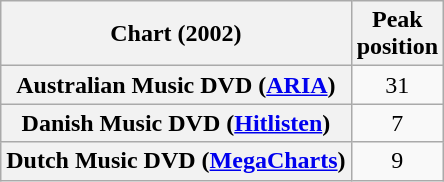<table class="wikitable sortable plainrowheaders" style="text-align:center;">
<tr>
<th>Chart (2002)</th>
<th>Peak<br>position</th>
</tr>
<tr>
<th scope="row">Australian Music DVD (<a href='#'>ARIA</a>)</th>
<td>31</td>
</tr>
<tr>
<th scope="row">Danish Music DVD (<a href='#'>Hitlisten</a>)</th>
<td>7</td>
</tr>
<tr>
<th scope="row">Dutch Music DVD (<a href='#'>MegaCharts</a>)</th>
<td>9</td>
</tr>
</table>
